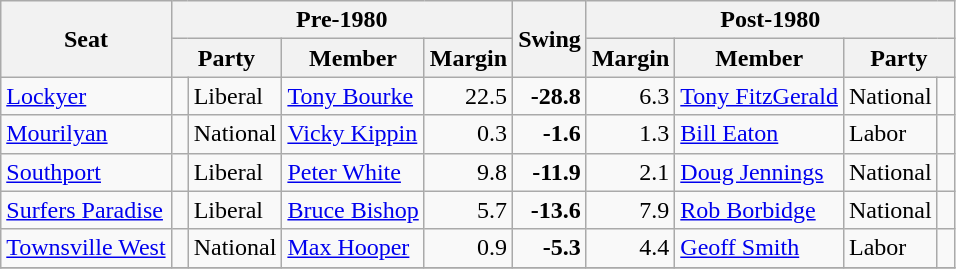<table class="wikitable">
<tr>
<th rowspan="2">Seat</th>
<th colspan="4">Pre-1980</th>
<th rowspan="2">Swing</th>
<th colspan="4">Post-1980</th>
</tr>
<tr>
<th colspan="2">Party</th>
<th>Member</th>
<th>Margin</th>
<th>Margin</th>
<th>Member</th>
<th colspan="2">Party</th>
</tr>
<tr>
<td><a href='#'>Lockyer</a></td>
<td> </td>
<td>Liberal</td>
<td><a href='#'>Tony Bourke</a></td>
<td style="text-align:right;">22.5</td>
<td style="text-align:right;"><strong>-28.8</strong></td>
<td style="text-align:right;">6.3</td>
<td><a href='#'>Tony FitzGerald</a></td>
<td>National</td>
<td> </td>
</tr>
<tr>
<td><a href='#'>Mourilyan</a></td>
<td> </td>
<td>National</td>
<td><a href='#'>Vicky Kippin</a></td>
<td style="text-align:right;">0.3</td>
<td style="text-align:right;"><strong>-1.6</strong></td>
<td style="text-align:right;">1.3</td>
<td><a href='#'>Bill Eaton</a></td>
<td>Labor</td>
<td> </td>
</tr>
<tr>
<td><a href='#'>Southport</a></td>
<td> </td>
<td>Liberal</td>
<td><a href='#'>Peter White</a></td>
<td style="text-align:right;">9.8</td>
<td style="text-align:right;"><strong>-11.9</strong></td>
<td style="text-align:right;">2.1</td>
<td><a href='#'>Doug Jennings</a></td>
<td>National</td>
<td> </td>
</tr>
<tr>
<td><a href='#'>Surfers Paradise</a></td>
<td> </td>
<td>Liberal</td>
<td><a href='#'>Bruce Bishop</a></td>
<td style="text-align:right;">5.7</td>
<td style="text-align:right;"><strong>-13.6</strong></td>
<td style="text-align:right;">7.9</td>
<td><a href='#'>Rob Borbidge</a></td>
<td>National</td>
<td> </td>
</tr>
<tr>
<td><a href='#'>Townsville West</a></td>
<td> </td>
<td>National</td>
<td><a href='#'>Max Hooper</a></td>
<td style="text-align:right;">0.9</td>
<td style="text-align:right;"><strong>-5.3</strong></td>
<td style="text-align:right;">4.4</td>
<td><a href='#'>Geoff Smith</a></td>
<td>Labor</td>
<td> </td>
</tr>
<tr>
</tr>
</table>
